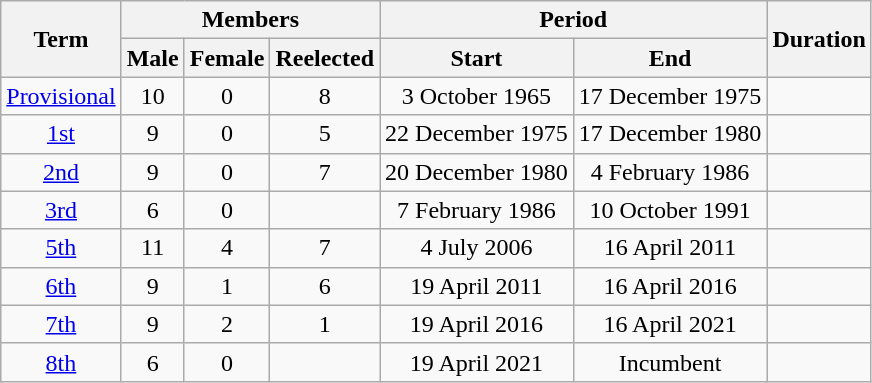<table class="wikitable sortable">
<tr>
<th rowspan="2">Term</th>
<th colspan="3 "unsortable>Members</th>
<th colspan="2 "unsortable>Period</th>
<th rowspan="2">Duration</th>
</tr>
<tr>
<th>Male</th>
<th>Female</th>
<th>Reelected</th>
<th>Start</th>
<th>End</th>
</tr>
<tr>
<td align="center"><a href='#'>Provisional</a></td>
<td align="center">10</td>
<td align="center">0</td>
<td align="center">8</td>
<td align="center">3 October 1965</td>
<td align="center">17 December 1975</td>
<td align="center"></td>
</tr>
<tr>
<td align="center"><a href='#'>1st</a></td>
<td align="center">9</td>
<td align="center">0</td>
<td align="center">5</td>
<td align="center">22 December 1975</td>
<td align="center">17 December 1980</td>
<td align="center"></td>
</tr>
<tr>
<td align="center"><a href='#'>2nd</a></td>
<td align="center">9</td>
<td align="center">0</td>
<td align="center">7</td>
<td align="center">20 December 1980</td>
<td align="center">4 February 1986</td>
<td align="center"></td>
</tr>
<tr>
<td align="center"><a href='#'>3rd</a></td>
<td align="center">6</td>
<td align="center">0</td>
<td align="center"></td>
<td align="center">7 February 1986</td>
<td align="center">10 October 1991</td>
<td align="center"></td>
</tr>
<tr>
<td align="center"><a href='#'>5th</a></td>
<td align="center">11</td>
<td align="center">4</td>
<td align="center">7</td>
<td align="center">4 July 2006</td>
<td align="center">16 April 2011</td>
<td align="center"></td>
</tr>
<tr>
<td align="center"><a href='#'>6th</a></td>
<td align="center">9</td>
<td align="center">1</td>
<td align="center">6</td>
<td align="center">19 April 2011</td>
<td align="center">16 April 2016</td>
<td align="center"></td>
</tr>
<tr>
<td align="center"><a href='#'>7th</a></td>
<td align="center">9</td>
<td align="center">2</td>
<td align="center">1</td>
<td align="center">19 April 2016</td>
<td align="center">16 April 2021</td>
<td align="center"></td>
</tr>
<tr>
<td align="center"><a href='#'>8th</a></td>
<td align="center">6</td>
<td align="center">0</td>
<td align="center"></td>
<td align="center">19 April 2021</td>
<td align="center">Incumbent</td>
<td align="center"></td>
</tr>
</table>
